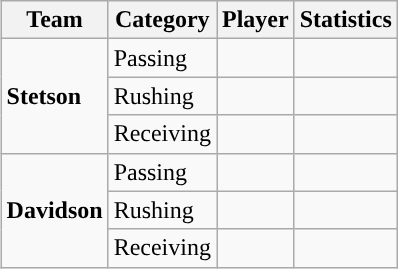<table class="wikitable" style="float: right;">
<tr>
<th>Team</th>
<th>Category</th>
<th>Player</th>
<th>Statistics</th>
</tr>
<tr>
<td rowspan=3><strong>Stetson</strong></td>
<td>Passing</td>
<td></td>
<td></td>
</tr>
<tr>
<td>Rushing</td>
<td></td>
<td></td>
</tr>
<tr>
<td>Receiving</td>
<td></td>
<td></td>
</tr>
<tr>
<td rowspan=3><strong>Davidson</strong></td>
<td>Passing</td>
<td></td>
<td></td>
</tr>
<tr>
<td>Rushing</td>
<td></td>
<td></td>
</tr>
<tr>
<td>Receiving</td>
<td></td>
<td></td>
</tr>
</table>
